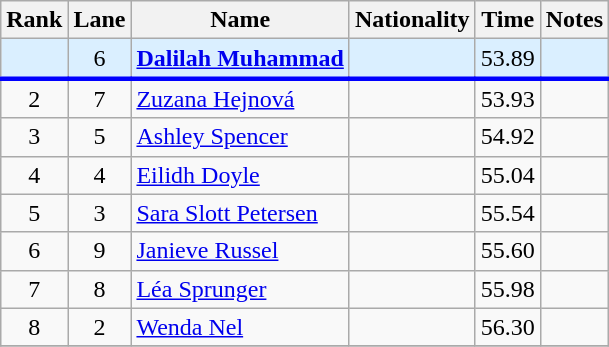<table class="wikitable sortable" style="text-align:center">
<tr>
<th>Rank</th>
<th>Lane</th>
<th>Name</th>
<th>Nationality</th>
<th>Time</th>
<th>Notes</th>
</tr>
<tr bgcolor=#daefff>
<td></td>
<td>6</td>
<td align=left><strong><a href='#'>Dalilah Muhammad</a></strong></td>
<td align=left><strong></strong></td>
<td>53.89</td>
<td></td>
</tr>
<tr style="border-top:3px solid blue;">
<td>2</td>
<td>7</td>
<td align=left><a href='#'>Zuzana Hejnová</a></td>
<td align=left></td>
<td>53.93</td>
<td></td>
</tr>
<tr>
<td>3</td>
<td>5</td>
<td align=left><a href='#'>Ashley Spencer</a></td>
<td align=left></td>
<td>54.92</td>
<td></td>
</tr>
<tr>
<td>4</td>
<td>4</td>
<td align=left><a href='#'>Eilidh Doyle</a></td>
<td align=left></td>
<td>55.04</td>
<td></td>
</tr>
<tr>
<td>5</td>
<td>3</td>
<td align=left><a href='#'>Sara Slott Petersen</a></td>
<td align=left></td>
<td>55.54</td>
<td></td>
</tr>
<tr>
<td>6</td>
<td>9</td>
<td align=left><a href='#'>Janieve Russel</a></td>
<td align=left></td>
<td>55.60</td>
<td></td>
</tr>
<tr>
<td>7</td>
<td>8</td>
<td align=left><a href='#'>Léa Sprunger</a></td>
<td align=left></td>
<td>55.98</td>
<td></td>
</tr>
<tr>
<td>8</td>
<td>2</td>
<td align=left><a href='#'>Wenda Nel</a></td>
<td align=left></td>
<td>56.30</td>
<td></td>
</tr>
<tr>
</tr>
</table>
